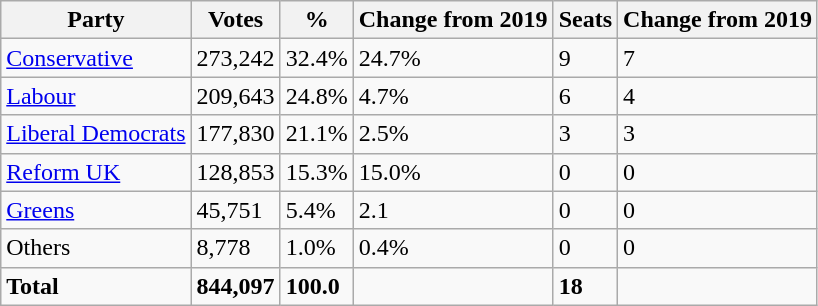<table class="wikitable">
<tr>
<th>Party</th>
<th>Votes</th>
<th>%</th>
<th>Change from 2019</th>
<th>Seats</th>
<th>Change from 2019</th>
</tr>
<tr>
<td><a href='#'>Conservative</a></td>
<td>273,242</td>
<td>32.4%</td>
<td>24.7%</td>
<td>9</td>
<td>7</td>
</tr>
<tr>
<td><a href='#'>Labour</a></td>
<td>209,643</td>
<td>24.8%</td>
<td>4.7%</td>
<td>6</td>
<td>4</td>
</tr>
<tr>
<td><a href='#'>Liberal Democrats</a></td>
<td>177,830</td>
<td>21.1%</td>
<td>2.5%</td>
<td>3</td>
<td>3</td>
</tr>
<tr>
<td><a href='#'>Reform UK</a></td>
<td>128,853</td>
<td>15.3%</td>
<td>15.0%</td>
<td>0</td>
<td>0</td>
</tr>
<tr>
<td><a href='#'>Greens</a></td>
<td>45,751</td>
<td>5.4%</td>
<td>2.1</td>
<td>0</td>
<td>0</td>
</tr>
<tr>
<td>Others</td>
<td>8,778</td>
<td>1.0%</td>
<td>0.4%</td>
<td>0</td>
<td>0</td>
</tr>
<tr>
<td><strong>Total</strong></td>
<td><strong>844,097</strong></td>
<td><strong>100.0</strong></td>
<td></td>
<td><strong>18</strong></td>
<td></td>
</tr>
</table>
